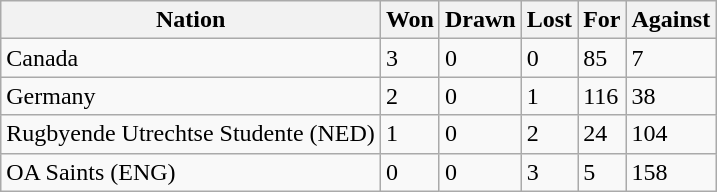<table class="wikitable">
<tr>
<th>Nation</th>
<th>Won</th>
<th>Drawn</th>
<th>Lost</th>
<th>For</th>
<th>Against</th>
</tr>
<tr>
<td>Canada</td>
<td>3</td>
<td>0</td>
<td>0</td>
<td>85</td>
<td>7</td>
</tr>
<tr>
<td>Germany</td>
<td>2</td>
<td>0</td>
<td>1</td>
<td>116</td>
<td>38</td>
</tr>
<tr>
<td>Rugbyende Utrechtse Studente (NED)</td>
<td>1</td>
<td>0</td>
<td>2</td>
<td>24</td>
<td>104</td>
</tr>
<tr>
<td>OA Saints (ENG)</td>
<td>0</td>
<td>0</td>
<td>3</td>
<td>5</td>
<td>158</td>
</tr>
</table>
